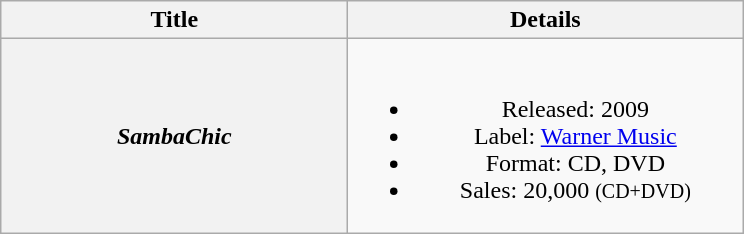<table class="wikitable plainrowheaders" style="text-align:center;">
<tr>
<th scope="col" style="width:14em;">Title</th>
<th scope="col" style="width:16em;">Details</th>
</tr>
<tr>
<th scope="row"><em>SambaChic </em></th>
<td><br><ul><li>Released: 2009</li><li>Label: <a href='#'>Warner Music</a></li><li>Format: CD, DVD</li><li>Sales: 20,000 <small>(CD+DVD)</small></li></ul></td>
</tr>
</table>
